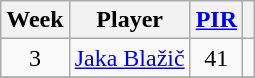<table class="wikitable sortable" style="text-align: center;">
<tr>
<th>Week</th>
<th>Player</th>
<th><a href='#'>PIR</a></th>
<th></th>
</tr>
<tr>
<td>3</td>
<td align=left> <a href='#'>Jaka Blažič</a></td>
<td>41</td>
<td></td>
</tr>
<tr>
</tr>
</table>
